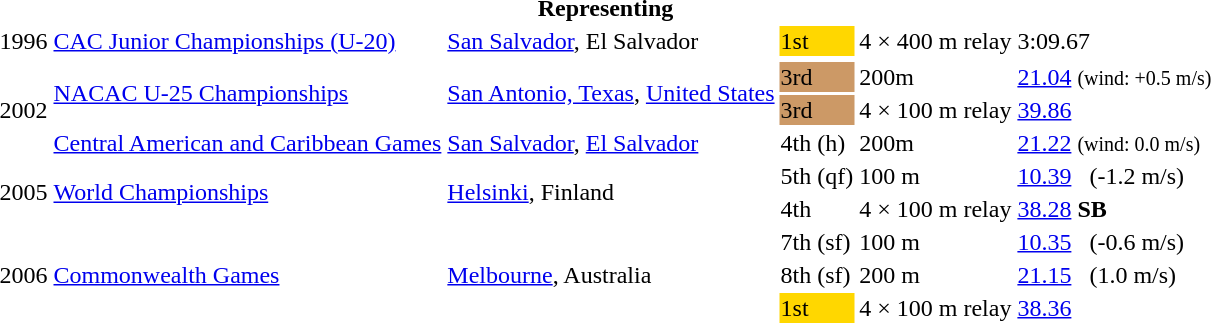<table>
<tr>
<th colspan="6">Representing </th>
</tr>
<tr>
<td>1996</td>
<td><a href='#'>CAC Junior Championships (U-20)</a></td>
<td><a href='#'>San Salvador</a>, El Salvador</td>
<td bgcolor=gold>1st</td>
<td>4 × 400 m relay</td>
<td>3:09.67</td>
</tr>
<tr>
</tr>
<tr>
<td rowspan=3>2002</td>
<td rowspan=2><a href='#'>NACAC U-25 Championships</a></td>
<td rowspan=2><a href='#'>San Antonio, Texas</a>, <a href='#'>United States</a></td>
<td bgcolor="cc9966">3rd</td>
<td>200m</td>
<td><a href='#'>21.04</a> <small>(wind: +0.5 m/s)</small></td>
</tr>
<tr>
<td bgcolor="cc9966">3rd</td>
<td>4 × 100 m relay</td>
<td><a href='#'>39.86</a></td>
</tr>
<tr>
<td><a href='#'>Central American and Caribbean Games</a></td>
<td><a href='#'>San Salvador</a>, <a href='#'>El Salvador</a></td>
<td>4th (h)</td>
<td>200m</td>
<td><a href='#'>21.22</a> <small>(wind: 0.0 m/s)</small></td>
</tr>
<tr>
<td rowspan = "2">2005</td>
<td rowspan = "2"><a href='#'>World Championships</a></td>
<td rowspan = "2"><a href='#'>Helsinki</a>, Finland</td>
<td>5th (qf)</td>
<td>100 m</td>
<td><a href='#'>10.39</a>   (-1.2 m/s)</td>
</tr>
<tr>
<td>4th</td>
<td>4 × 100 m relay</td>
<td><a href='#'>38.28</a> <strong>SB</strong></td>
</tr>
<tr>
<td rowspan = "3">2006</td>
<td rowspan = "3"><a href='#'>Commonwealth Games</a></td>
<td rowspan = "3"><a href='#'>Melbourne</a>, Australia</td>
<td>7th (sf)</td>
<td>100 m</td>
<td><a href='#'>10.35</a>   (-0.6 m/s)</td>
</tr>
<tr>
<td>8th (sf)</td>
<td>200 m</td>
<td><a href='#'>21.15</a>   (1.0 m/s)</td>
</tr>
<tr>
<td bgcolor=gold>1st</td>
<td>4 × 100 m relay</td>
<td><a href='#'>38.36</a></td>
</tr>
</table>
